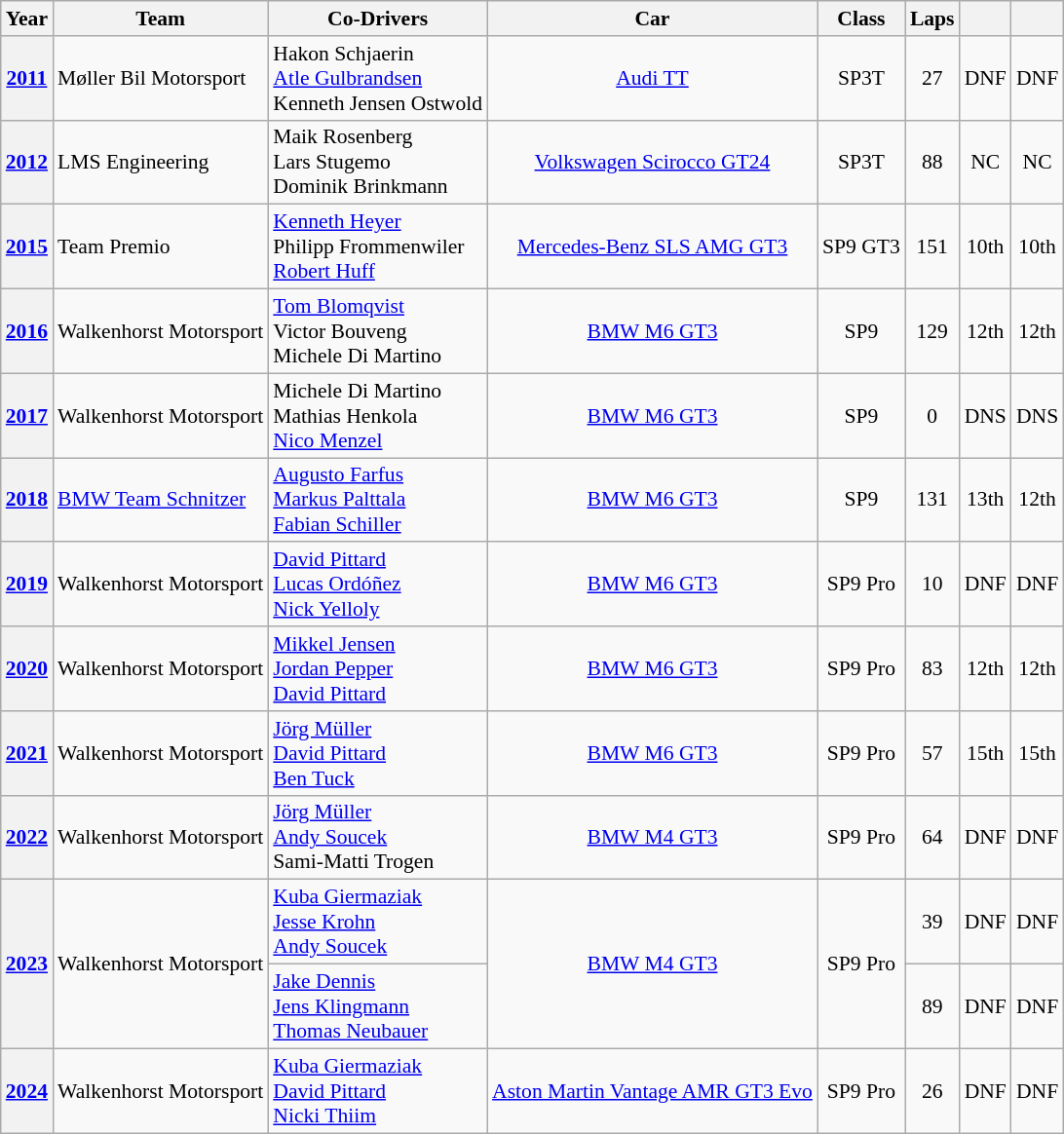<table class="wikitable" style="text-align:center; font-size:90%">
<tr>
<th>Year</th>
<th>Team</th>
<th>Co-Drivers</th>
<th>Car</th>
<th>Class</th>
<th>Laps</th>
<th></th>
<th></th>
</tr>
<tr>
<th><a href='#'>2011</a></th>
<td align="left"> Møller Bil Motorsport</td>
<td align="left"> Hakon Schjaerin<br> <a href='#'>Atle Gulbrandsen</a><br> Kenneth Jensen Ostwold</td>
<td><a href='#'>Audi TT</a></td>
<td>SP3T</td>
<td>27</td>
<td>DNF</td>
<td>DNF</td>
</tr>
<tr>
<th><a href='#'>2012</a></th>
<td align="left"> LMS Engineering</td>
<td align="left"> Maik Rosenberg<br> Lars Stugemo<br> Dominik Brinkmann</td>
<td><a href='#'>Volkswagen Scirocco GT24</a></td>
<td>SP3T</td>
<td>88</td>
<td>NC</td>
<td>NC</td>
</tr>
<tr>
<th><a href='#'>2015</a></th>
<td align="left"> Team Premio</td>
<td align="left"> <a href='#'>Kenneth Heyer</a><br> Philipp Frommenwiler<br> <a href='#'>Robert Huff</a></td>
<td><a href='#'>Mercedes-Benz SLS AMG GT3</a></td>
<td>SP9 GT3</td>
<td>151</td>
<td>10th</td>
<td>10th</td>
</tr>
<tr>
<th><a href='#'>2016</a></th>
<td align="left"> Walkenhorst Motorsport</td>
<td align="left"> <a href='#'>Tom Blomqvist</a><br> Victor Bouveng<br> Michele Di Martino</td>
<td><a href='#'>BMW M6 GT3</a></td>
<td>SP9</td>
<td>129</td>
<td>12th</td>
<td>12th</td>
</tr>
<tr>
<th><a href='#'>2017</a></th>
<td align="left"> Walkenhorst Motorsport</td>
<td align="left"> Michele Di Martino<br> Mathias Henkola<br> <a href='#'>Nico Menzel</a></td>
<td><a href='#'>BMW M6 GT3</a></td>
<td>SP9</td>
<td>0</td>
<td>DNS</td>
<td>DNS</td>
</tr>
<tr>
<th><a href='#'>2018</a></th>
<td align="left"> <a href='#'>BMW Team Schnitzer</a></td>
<td align="left"> <a href='#'>Augusto Farfus</a><br> <a href='#'>Markus Palttala</a><br> <a href='#'>Fabian Schiller</a></td>
<td><a href='#'>BMW M6 GT3</a></td>
<td>SP9</td>
<td>131</td>
<td>13th</td>
<td>12th</td>
</tr>
<tr>
<th><a href='#'>2019</a></th>
<td align="left"> Walkenhorst Motorsport</td>
<td align="left"> <a href='#'>David Pittard</a><br> <a href='#'>Lucas Ordóñez</a><br> <a href='#'>Nick Yelloly</a></td>
<td><a href='#'>BMW M6 GT3</a></td>
<td>SP9 Pro</td>
<td>10</td>
<td>DNF</td>
<td>DNF</td>
</tr>
<tr>
<th><a href='#'>2020</a></th>
<td align="left"> Walkenhorst Motorsport</td>
<td align="left"> <a href='#'>Mikkel Jensen</a><br> <a href='#'>Jordan Pepper</a><br> <a href='#'>David Pittard</a></td>
<td><a href='#'>BMW M6 GT3</a></td>
<td>SP9 Pro</td>
<td>83</td>
<td>12th</td>
<td>12th</td>
</tr>
<tr>
<th><a href='#'>2021</a></th>
<td align="left"> Walkenhorst Motorsport</td>
<td align="left"> <a href='#'>Jörg Müller</a><br> <a href='#'>David Pittard</a><br> <a href='#'>Ben Tuck</a></td>
<td><a href='#'>BMW M6 GT3</a></td>
<td>SP9 Pro</td>
<td>57</td>
<td>15th</td>
<td>15th</td>
</tr>
<tr>
<th><a href='#'>2022</a></th>
<td align="left"> Walkenhorst Motorsport</td>
<td align="left"> <a href='#'>Jörg Müller</a><br> <a href='#'>Andy Soucek</a><br> Sami-Matti Trogen</td>
<td><a href='#'>BMW M4 GT3</a></td>
<td>SP9 Pro</td>
<td>64</td>
<td>DNF</td>
<td>DNF</td>
</tr>
<tr>
<th rowspan="2"><a href='#'>2023</a></th>
<td rowspan="2" align="left"> Walkenhorst Motorsport</td>
<td align="left"> <a href='#'>Kuba Giermaziak</a><br> <a href='#'>Jesse Krohn</a><br> <a href='#'>Andy Soucek</a></td>
<td rowspan="2"><a href='#'>BMW M4 GT3</a></td>
<td rowspan="2">SP9 Pro</td>
<td>39</td>
<td>DNF</td>
<td>DNF</td>
</tr>
<tr>
<td align="left"> <a href='#'>Jake Dennis</a><br> <a href='#'>Jens Klingmann</a><br> <a href='#'>Thomas Neubauer</a></td>
<td>89</td>
<td>DNF</td>
<td>DNF</td>
</tr>
<tr>
<th><a href='#'>2024</a></th>
<td align="left"> Walkenhorst Motorsport</td>
<td align="left"> <a href='#'>Kuba Giermaziak</a><br> <a href='#'>David Pittard</a><br> <a href='#'>Nicki Thiim</a></td>
<td><a href='#'>Aston Martin Vantage AMR GT3 Evo</a></td>
<td>SP9 Pro</td>
<td>26</td>
<td>DNF</td>
<td>DNF</td>
</tr>
</table>
